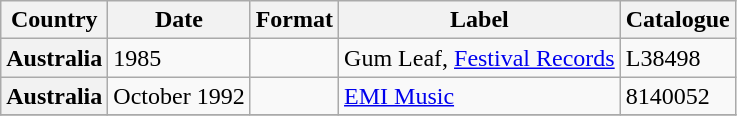<table class="wikitable plainrowheaders">
<tr>
<th scope="col">Country</th>
<th scope="col">Date</th>
<th scope="col">Format</th>
<th scope="col">Label</th>
<th scope="col">Catalogue</th>
</tr>
<tr>
<th scope="row">Australia</th>
<td>1985</td>
<td></td>
<td>Gum Leaf, <a href='#'>Festival Records</a></td>
<td>L38498</td>
</tr>
<tr>
<th scope="row">Australia</th>
<td>October 1992 </td>
<td></td>
<td><a href='#'>EMI Music</a></td>
<td>8140052</td>
</tr>
<tr>
</tr>
</table>
